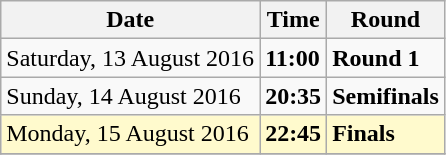<table class="wikitable">
<tr>
<th>Date</th>
<th>Time</th>
<th>Round</th>
</tr>
<tr>
<td>Saturday, 13 August 2016</td>
<td><strong>11:00</strong></td>
<td><strong>Round 1</strong></td>
</tr>
<tr>
<td>Sunday, 14 August 2016</td>
<td><strong>20:35</strong></td>
<td><strong>Semifinals</strong></td>
</tr>
<tr>
<td style=background:lemonchiffon>Monday, 15 August 2016</td>
<td style=background:lemonchiffon><strong>22:45</strong></td>
<td style=background:lemonchiffon><strong>Finals</strong></td>
</tr>
<tr>
</tr>
</table>
